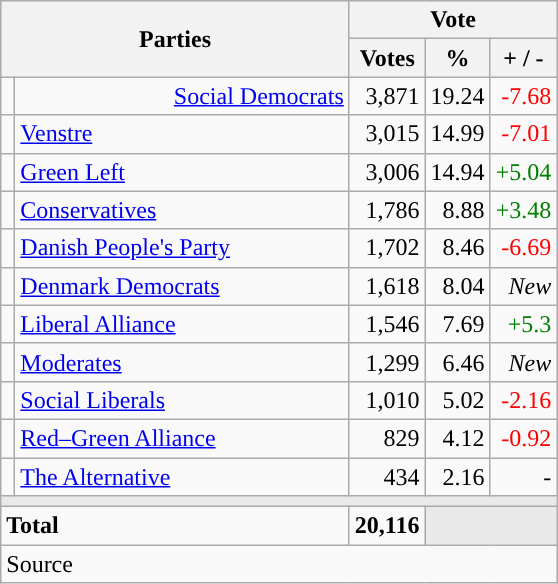<table class="wikitable" style="text-align:right;">
<tr>
<th style="text-align:centre;" rowspan="2" colspan="2" width="225">Parties</th>
<th colspan="3">Vote</th>
</tr>
<tr>
<th width="15">Votes</th>
<th width="15">%</th>
<th width="15">+ / -</th>
</tr>
<tr>
<td width=2 bgcolor=></td>
<td><a href='#'>Social Democrats</a></td>
<td>3,871</td>
<td>19.24</td>
<td style=color:red;>-7.68</td>
</tr>
<tr>
<td width=2 bgcolor=></td>
<td align=left><a href='#'>Venstre</a></td>
<td>3,015</td>
<td>14.99</td>
<td style=color:red;>-7.01</td>
</tr>
<tr>
<td width=2 bgcolor=></td>
<td align=left><a href='#'>Green Left</a></td>
<td>3,006</td>
<td>14.94</td>
<td style=color:green;>+5.04</td>
</tr>
<tr>
<td width=2 bgcolor=></td>
<td align=left><a href='#'>Conservatives</a></td>
<td>1,786</td>
<td>8.88</td>
<td style=color:green;>+3.48</td>
</tr>
<tr>
<td width=2 bgcolor=></td>
<td align=left><a href='#'>Danish People's Party</a></td>
<td>1,702</td>
<td>8.46</td>
<td style=color:red;>-6.69</td>
</tr>
<tr>
<td width=2 bgcolor=></td>
<td align=left><a href='#'>Denmark Democrats</a></td>
<td>1,618</td>
<td>8.04</td>
<td><em>New</em></td>
</tr>
<tr>
<td width=2 bgcolor=></td>
<td align=left><a href='#'>Liberal Alliance</a></td>
<td>1,546</td>
<td>7.69</td>
<td style=color:green;>+5.3</td>
</tr>
<tr>
<td width=2 bgcolor=></td>
<td align=left><a href='#'>Moderates</a></td>
<td>1,299</td>
<td>6.46</td>
<td><em>New</em></td>
</tr>
<tr>
<td width=2 bgcolor=></td>
<td align=left><a href='#'>Social Liberals</a></td>
<td>1,010</td>
<td>5.02</td>
<td style=color:red;>-2.16</td>
</tr>
<tr>
<td width=2 bgcolor=></td>
<td align=left><a href='#'>Red–Green Alliance</a></td>
<td>829</td>
<td>4.12</td>
<td style=color:red;>-0.92</td>
</tr>
<tr>
<td width=2 bgcolor=></td>
<td align=left><a href='#'>The Alternative</a></td>
<td>434</td>
<td>2.16</td>
<td style=color:black;>-</td>
</tr>
<tr>
<td colspan="7" bgcolor="#E9E9E9"></td>
</tr>
<tr>
<td align="left" colspan="2"><strong>Total</strong></td>
<td><strong>20,116</strong></td>
<td bgcolor=#E9E9E9 colspan=2></td>
</tr>
<tr>
<td align="left" colspan="6">Source</td>
</tr>
</table>
